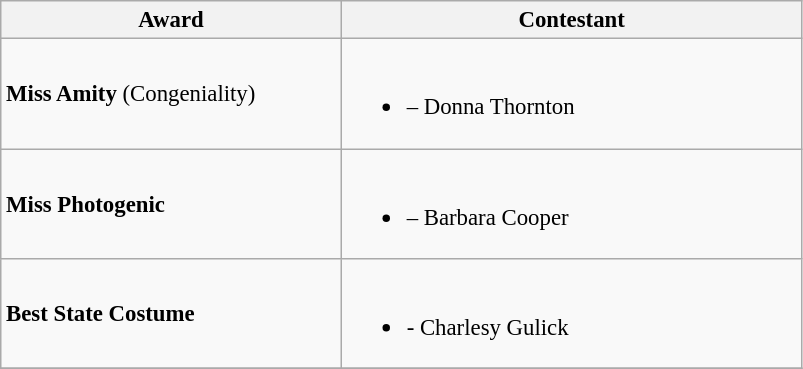<table class="wikitable sortable" style="font-size:95%;">
<tr>
<th width="220">Award</th>
<th width="300">Contestant</th>
</tr>
<tr>
<td><strong>Miss Amity</strong> (Congeniality)</td>
<td><br><ul><li><strong></strong> – Donna Thornton</li></ul></td>
</tr>
<tr>
<td><strong>Miss Photogenic</strong></td>
<td><br><ul><li><strong></strong> – Barbara Cooper</li></ul></td>
</tr>
<tr>
<td><strong>Best State Costume</strong></td>
<td><br><ul><li><strong></strong> - Charlesy Gulick</li></ul></td>
</tr>
<tr>
</tr>
</table>
